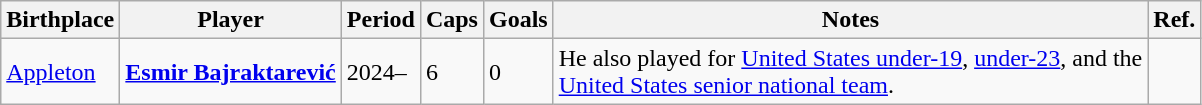<table class="wikitable sortable">
<tr>
<th>Birthplace</th>
<th>Player</th>
<th>Period</th>
<th>Caps</th>
<th>Goals</th>
<th>Notes</th>
<th>Ref.</th>
</tr>
<tr>
<td><a href='#'>Appleton</a></td>
<td><strong><a href='#'>Esmir Bajraktarević</a></strong></td>
<td>2024–</td>
<td>6</td>
<td>0</td>
<td>He also played for <a href='#'>United States under-19</a>, <a href='#'>under-23</a>, and the<br><a href='#'>United States senior national team</a>.</td>
<td></td>
</tr>
</table>
